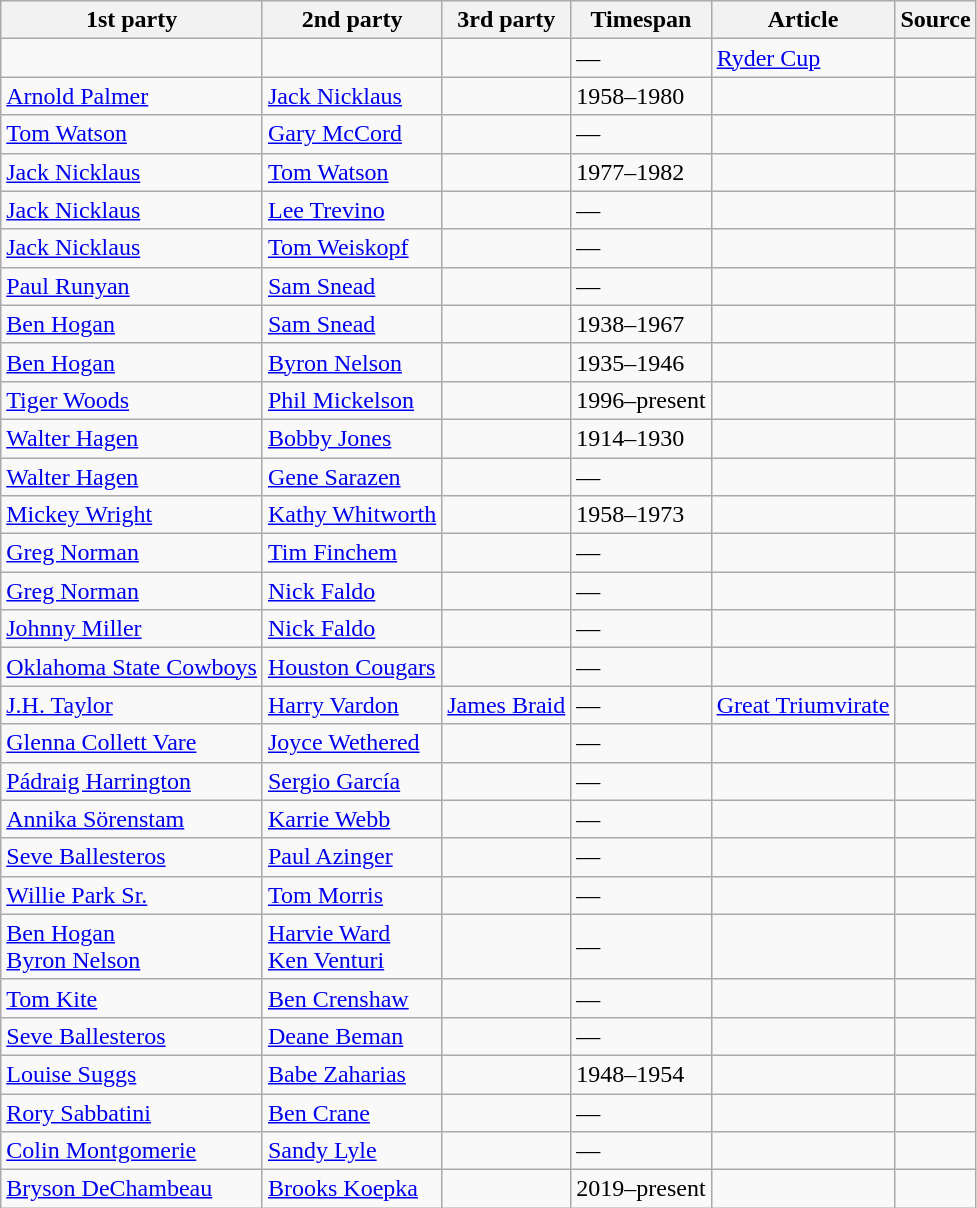<table class="wikitable">
<tr>
<th>1st party</th>
<th>2nd party</th>
<th>3rd party</th>
<th>Timespan</th>
<th>Article</th>
<th class="unsortable">Source</th>
</tr>
<tr>
<td></td>
<td></td>
<td></td>
<td>—</td>
<td><a href='#'>Ryder Cup</a></td>
<td></td>
</tr>
<tr>
<td> <a href='#'>Arnold Palmer</a></td>
<td> <a href='#'>Jack Nicklaus</a></td>
<td></td>
<td>1958–1980</td>
<td></td>
<td></td>
</tr>
<tr>
<td> <a href='#'>Tom Watson</a></td>
<td> <a href='#'>Gary McCord</a></td>
<td></td>
<td>—</td>
<td></td>
<td></td>
</tr>
<tr>
<td> <a href='#'>Jack Nicklaus</a></td>
<td> <a href='#'>Tom Watson</a></td>
<td></td>
<td>1977–1982</td>
<td></td>
<td></td>
</tr>
<tr>
<td> <a href='#'>Jack Nicklaus</a></td>
<td> <a href='#'>Lee Trevino</a></td>
<td></td>
<td>—</td>
<td></td>
<td></td>
</tr>
<tr>
<td> <a href='#'>Jack Nicklaus</a></td>
<td> <a href='#'>Tom Weiskopf</a></td>
<td></td>
<td>—</td>
<td></td>
<td></td>
</tr>
<tr>
<td> <a href='#'>Paul Runyan</a></td>
<td> <a href='#'>Sam Snead</a></td>
<td></td>
<td>—</td>
<td></td>
<td></td>
</tr>
<tr>
<td> <a href='#'>Ben Hogan</a></td>
<td> <a href='#'>Sam Snead</a></td>
<td></td>
<td>1938–1967</td>
<td></td>
<td></td>
</tr>
<tr>
<td> <a href='#'>Ben Hogan</a></td>
<td> <a href='#'>Byron Nelson</a></td>
<td></td>
<td>1935–1946</td>
<td></td>
<td></td>
</tr>
<tr>
<td> <a href='#'>Tiger Woods</a></td>
<td> <a href='#'>Phil Mickelson</a></td>
<td></td>
<td>1996–present</td>
<td></td>
<td></td>
</tr>
<tr>
<td> <a href='#'>Walter Hagen</a></td>
<td> <a href='#'>Bobby Jones</a></td>
<td></td>
<td>1914–1930</td>
<td></td>
<td></td>
</tr>
<tr>
<td> <a href='#'>Walter Hagen</a></td>
<td> <a href='#'>Gene Sarazen</a></td>
<td></td>
<td>—</td>
<td></td>
<td></td>
</tr>
<tr>
<td> <a href='#'>Mickey Wright</a></td>
<td> <a href='#'>Kathy Whitworth</a></td>
<td></td>
<td>1958–1973</td>
<td></td>
<td></td>
</tr>
<tr>
<td> <a href='#'>Greg Norman</a></td>
<td> <a href='#'>Tim Finchem</a></td>
<td></td>
<td>—</td>
<td></td>
<td></td>
</tr>
<tr>
<td> <a href='#'>Greg Norman</a></td>
<td> <a href='#'>Nick Faldo</a></td>
<td></td>
<td>—</td>
<td></td>
<td></td>
</tr>
<tr>
<td> <a href='#'>Johnny Miller</a></td>
<td> <a href='#'>Nick Faldo</a></td>
<td></td>
<td>—</td>
<td></td>
<td></td>
</tr>
<tr>
<td><a href='#'>Oklahoma State Cowboys</a></td>
<td><a href='#'>Houston Cougars</a></td>
<td></td>
<td>—</td>
<td></td>
<td></td>
</tr>
<tr>
<td> <a href='#'>J.H. Taylor</a></td>
<td> <a href='#'>Harry Vardon</a></td>
<td> <a href='#'>James Braid</a></td>
<td>—</td>
<td><a href='#'>Great Triumvirate</a></td>
<td></td>
</tr>
<tr>
<td> <a href='#'>Glenna Collett Vare</a></td>
<td> <a href='#'>Joyce Wethered</a></td>
<td></td>
<td>—</td>
<td></td>
<td></td>
</tr>
<tr>
<td> <a href='#'>Pádraig Harrington</a></td>
<td> <a href='#'>Sergio García</a></td>
<td></td>
<td>—</td>
<td></td>
<td></td>
</tr>
<tr>
<td> <a href='#'>Annika Sörenstam</a></td>
<td> <a href='#'>Karrie Webb</a></td>
<td></td>
<td>—</td>
<td></td>
<td></td>
</tr>
<tr>
<td> <a href='#'>Seve Ballesteros</a></td>
<td> <a href='#'>Paul Azinger</a></td>
<td></td>
<td>—</td>
<td></td>
<td></td>
</tr>
<tr>
<td> <a href='#'>Willie Park Sr.</a></td>
<td> <a href='#'>Tom Morris</a></td>
<td></td>
<td>—</td>
<td></td>
<td></td>
</tr>
<tr>
<td> <a href='#'>Ben Hogan</a><br> <a href='#'>Byron Nelson</a></td>
<td> <a href='#'>Harvie Ward</a><br> <a href='#'>Ken Venturi</a></td>
<td></td>
<td>—</td>
<td></td>
<td></td>
</tr>
<tr>
<td> <a href='#'>Tom Kite</a></td>
<td> <a href='#'>Ben Crenshaw</a></td>
<td></td>
<td>—</td>
<td></td>
<td></td>
</tr>
<tr>
<td> <a href='#'>Seve Ballesteros</a></td>
<td> <a href='#'>Deane Beman</a></td>
<td></td>
<td>—</td>
<td></td>
<td></td>
</tr>
<tr>
<td> <a href='#'>Louise Suggs</a></td>
<td> <a href='#'>Babe Zaharias</a></td>
<td></td>
<td>1948–1954</td>
<td></td>
<td></td>
</tr>
<tr>
<td> <a href='#'>Rory Sabbatini</a></td>
<td> <a href='#'>Ben Crane</a></td>
<td></td>
<td>—</td>
<td></td>
<td></td>
</tr>
<tr>
<td> <a href='#'>Colin Montgomerie</a></td>
<td> <a href='#'>Sandy Lyle</a></td>
<td></td>
<td>—</td>
<td></td>
<td></td>
</tr>
<tr>
<td> <a href='#'>Bryson DeChambeau</a></td>
<td> <a href='#'>Brooks Koepka</a></td>
<td></td>
<td>2019–present</td>
<td></td>
<td></td>
</tr>
</table>
